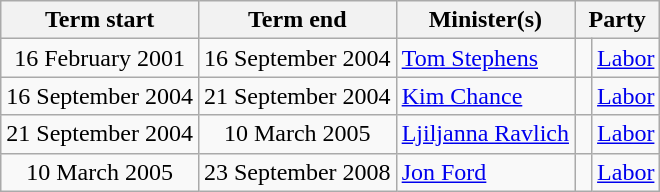<table class="wikitable">
<tr>
<th>Term start</th>
<th>Term end</th>
<th>Minister(s)</th>
<th colspan="2">Party</th>
</tr>
<tr>
<td align=center>16 February 2001</td>
<td align=center>16 September 2004</td>
<td><a href='#'>Tom Stephens</a></td>
<td> </td>
<td><a href='#'>Labor</a></td>
</tr>
<tr>
<td align=center>16 September 2004</td>
<td align=center>21 September 2004</td>
<td><a href='#'>Kim Chance</a></td>
<td> </td>
<td><a href='#'>Labor</a></td>
</tr>
<tr>
<td align=center>21 September 2004</td>
<td align=center>10 March 2005</td>
<td><a href='#'>Ljiljanna Ravlich</a></td>
<td> </td>
<td><a href='#'>Labor</a></td>
</tr>
<tr>
<td align=center>10 March 2005</td>
<td align=center>23 September 2008</td>
<td><a href='#'>Jon Ford</a></td>
<td> </td>
<td><a href='#'>Labor</a></td>
</tr>
</table>
